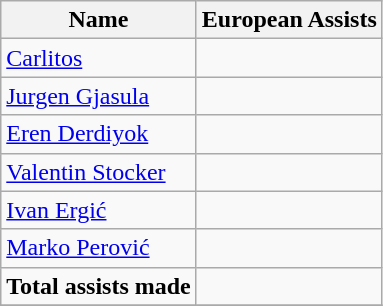<table class="wikitable">
<tr>
<th>Name</th>
<th>European Assists</th>
</tr>
<tr>
<td> <a href='#'>Carlitos</a></td>
<td></td>
</tr>
<tr>
<td> <a href='#'>Jurgen Gjasula</a></td>
<td></td>
</tr>
<tr>
<td> <a href='#'>Eren Derdiyok</a></td>
<td></td>
</tr>
<tr>
<td> <a href='#'>Valentin Stocker</a></td>
<td></td>
</tr>
<tr>
<td> <a href='#'>Ivan Ergić</a></td>
<td></td>
</tr>
<tr>
<td> <a href='#'>Marko Perović</a></td>
<td></td>
</tr>
<tr>
<td><strong>Total assists made</strong></td>
<td></td>
</tr>
<tr>
</tr>
</table>
